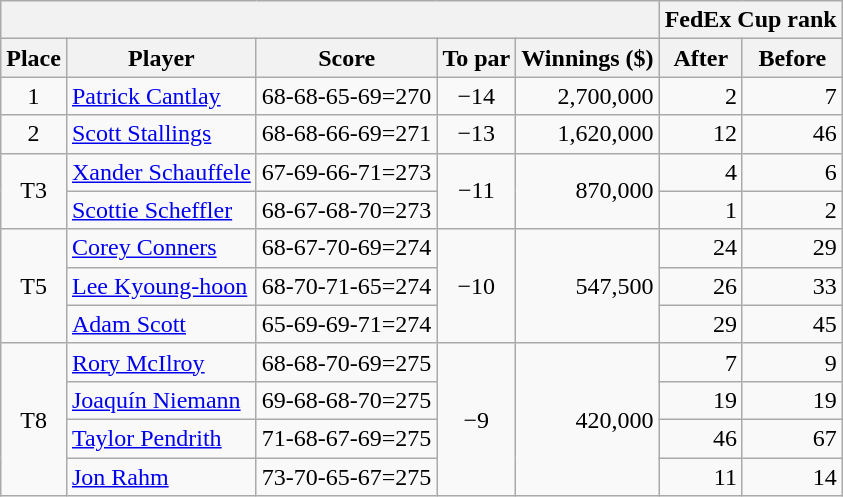<table class=wikitable>
<tr>
<th colspan=5></th>
<th colspan=2>FedEx Cup rank</th>
</tr>
<tr>
<th>Place</th>
<th>Player</th>
<th>Score</th>
<th>To par</th>
<th>Winnings ($)</th>
<th>After</th>
<th>Before</th>
</tr>
<tr>
<td align=center>1</td>
<td> <a href='#'>Patrick Cantlay</a></td>
<td>68-68-65-69=270</td>
<td align=center>−14</td>
<td align=right>2,700,000</td>
<td align=right>2</td>
<td align=right>7</td>
</tr>
<tr>
<td align=center>2</td>
<td> <a href='#'>Scott Stallings</a></td>
<td>68-68-66-69=271</td>
<td align=center>−13</td>
<td align=right>1,620,000</td>
<td align=right>12</td>
<td align=right>46</td>
</tr>
<tr>
<td align=center rowspan=2>T3</td>
<td> <a href='#'>Xander Schauffele</a></td>
<td>67-69-66-71=273</td>
<td align=center rowspan=2>−11</td>
<td align=right rowspan=2>870,000</td>
<td align=right>4</td>
<td align=right>6</td>
</tr>
<tr>
<td> <a href='#'>Scottie Scheffler</a></td>
<td>68-67-68-70=273</td>
<td align=right>1</td>
<td align=right>2</td>
</tr>
<tr>
<td align=center rowspan=3>T5</td>
<td> <a href='#'>Corey Conners</a></td>
<td>68-67-70-69=274</td>
<td align=center rowspan=3>−10</td>
<td align=right rowspan=3>547,500</td>
<td align=right>24</td>
<td align=right>29</td>
</tr>
<tr>
<td> <a href='#'>Lee Kyoung-hoon</a></td>
<td>68-70-71-65=274</td>
<td align=right>26</td>
<td align=right>33</td>
</tr>
<tr>
<td> <a href='#'>Adam Scott</a></td>
<td>65-69-69-71=274</td>
<td align=right>29</td>
<td align=right>45</td>
</tr>
<tr>
<td align=center rowspan=4>T8</td>
<td> <a href='#'>Rory McIlroy</a></td>
<td>68-68-70-69=275</td>
<td align=center rowspan=4>−9</td>
<td align=right rowspan=4>420,000</td>
<td align=right>7</td>
<td align=right>9</td>
</tr>
<tr>
<td> <a href='#'>Joaquín Niemann</a></td>
<td>69-68-68-70=275</td>
<td align=right>19</td>
<td align=right>19</td>
</tr>
<tr>
<td> <a href='#'>Taylor Pendrith</a></td>
<td>71-68-67-69=275</td>
<td align=right>46</td>
<td align=right>67</td>
</tr>
<tr>
<td> <a href='#'>Jon Rahm</a></td>
<td>73-70-65-67=275</td>
<td align=right>11</td>
<td align=right>14</td>
</tr>
</table>
